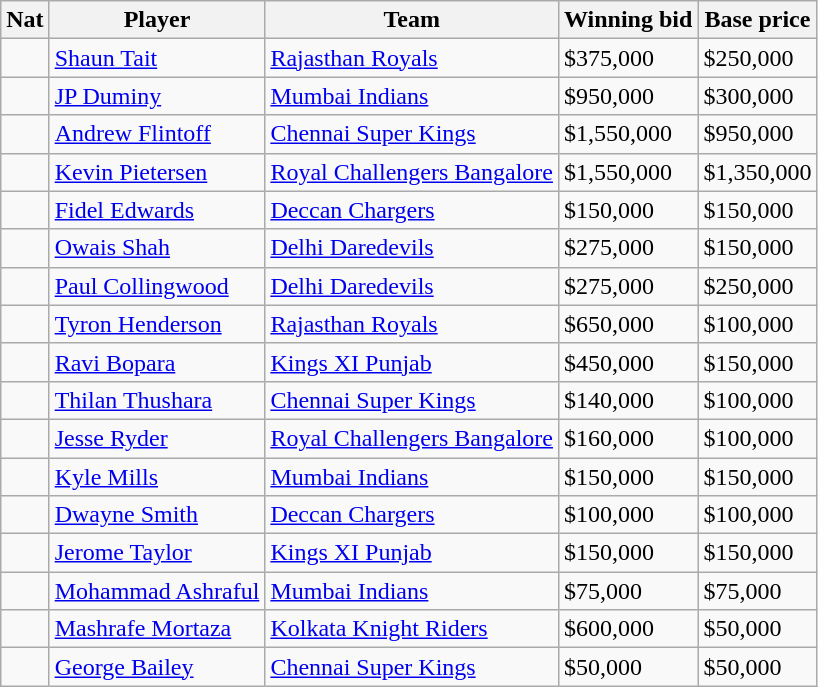<table class="wikitable sortable">
<tr>
<th>Nat</th>
<th>Player</th>
<th>Team</th>
<th>Winning bid</th>
<th>Base price</th>
</tr>
<tr>
<td></td>
<td><a href='#'>Shaun Tait</a></td>
<td><a href='#'>Rajasthan Royals</a></td>
<td>$375,000</td>
<td>$250,000</td>
</tr>
<tr>
<td></td>
<td><a href='#'>JP Duminy</a></td>
<td><a href='#'>Mumbai Indians</a></td>
<td>$950,000</td>
<td>$300,000</td>
</tr>
<tr>
<td></td>
<td><a href='#'>Andrew Flintoff</a></td>
<td><a href='#'>Chennai Super Kings</a></td>
<td>$1,550,000</td>
<td>$950,000</td>
</tr>
<tr>
<td></td>
<td><a href='#'>Kevin Pietersen</a></td>
<td><a href='#'>Royal Challengers Bangalore</a></td>
<td>$1,550,000</td>
<td>$1,350,000</td>
</tr>
<tr>
<td></td>
<td><a href='#'>Fidel Edwards</a></td>
<td><a href='#'>Deccan Chargers</a></td>
<td>$150,000</td>
<td>$150,000</td>
</tr>
<tr>
<td></td>
<td><a href='#'>Owais Shah</a></td>
<td><a href='#'>Delhi Daredevils</a></td>
<td>$275,000</td>
<td>$150,000</td>
</tr>
<tr>
<td></td>
<td><a href='#'>Paul Collingwood</a></td>
<td><a href='#'>Delhi Daredevils</a></td>
<td>$275,000</td>
<td>$250,000</td>
</tr>
<tr>
<td></td>
<td><a href='#'>Tyron Henderson</a></td>
<td><a href='#'>Rajasthan Royals</a></td>
<td>$650,000</td>
<td>$100,000</td>
</tr>
<tr>
<td></td>
<td><a href='#'>Ravi Bopara</a></td>
<td><a href='#'>Kings XI Punjab</a></td>
<td>$450,000</td>
<td>$150,000</td>
</tr>
<tr>
<td></td>
<td><a href='#'>Thilan Thushara</a></td>
<td><a href='#'>Chennai Super Kings</a></td>
<td>$140,000</td>
<td>$100,000</td>
</tr>
<tr>
<td></td>
<td><a href='#'>Jesse Ryder</a></td>
<td><a href='#'>Royal Challengers Bangalore</a></td>
<td>$160,000</td>
<td>$100,000</td>
</tr>
<tr>
<td></td>
<td><a href='#'>Kyle Mills</a></td>
<td><a href='#'>Mumbai Indians</a></td>
<td>$150,000</td>
<td>$150,000</td>
</tr>
<tr>
<td></td>
<td><a href='#'>Dwayne Smith</a></td>
<td><a href='#'>Deccan Chargers</a></td>
<td>$100,000</td>
<td>$100,000</td>
</tr>
<tr>
<td></td>
<td><a href='#'>Jerome Taylor</a></td>
<td><a href='#'>Kings XI Punjab</a></td>
<td>$150,000</td>
<td>$150,000</td>
</tr>
<tr>
<td></td>
<td><a href='#'>Mohammad Ashraful</a></td>
<td><a href='#'>Mumbai Indians</a></td>
<td>$75,000</td>
<td>$75,000</td>
</tr>
<tr>
<td></td>
<td><a href='#'>Mashrafe Mortaza</a></td>
<td><a href='#'>Kolkata Knight Riders</a></td>
<td>$600,000</td>
<td>$50,000</td>
</tr>
<tr>
<td></td>
<td><a href='#'>George Bailey</a></td>
<td><a href='#'>Chennai Super Kings</a></td>
<td>$50,000</td>
<td>$50,000</td>
</tr>
</table>
